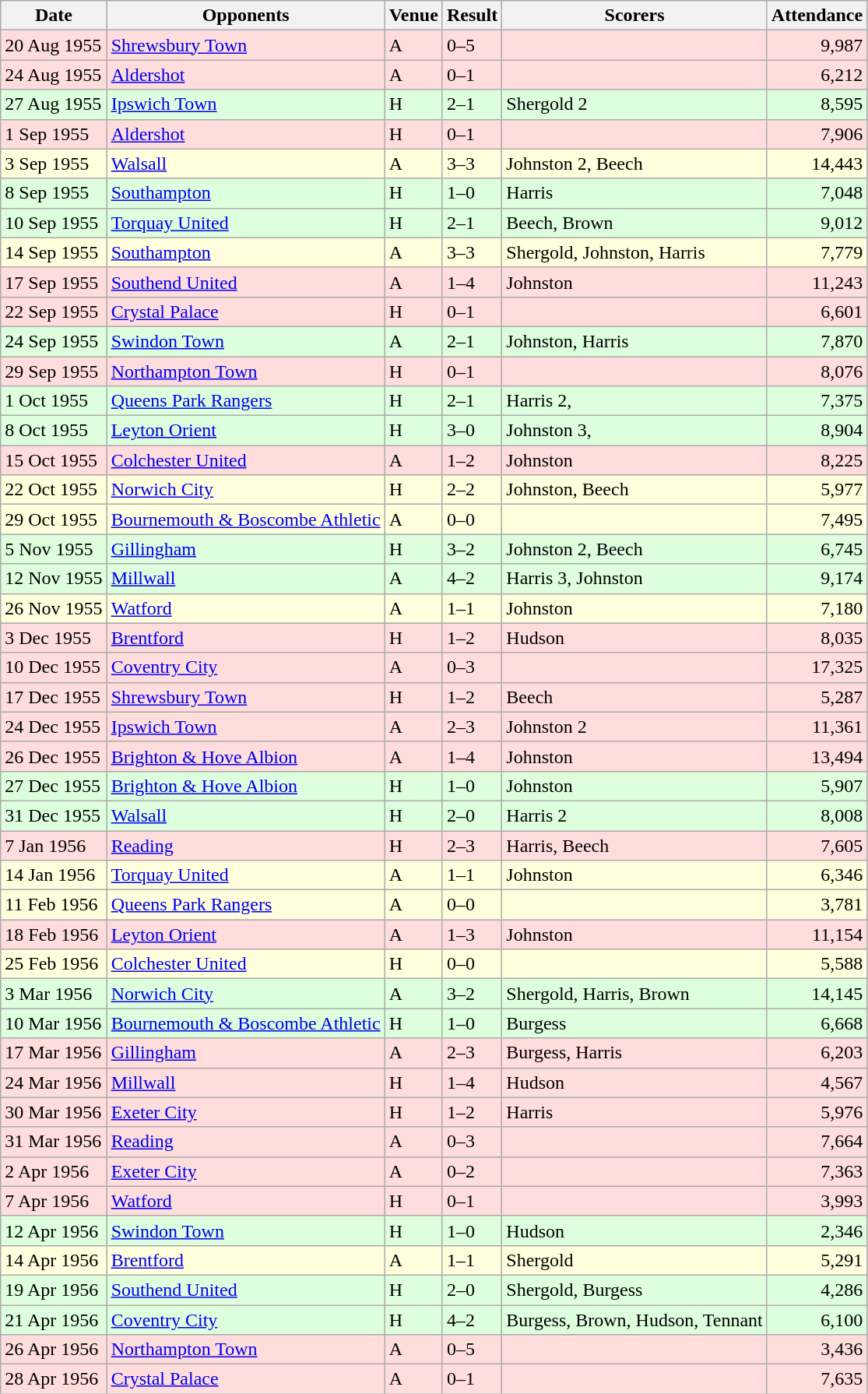<table class="wikitable sortable">
<tr>
<th>Date</th>
<th>Opponents</th>
<th>Venue</th>
<th>Result</th>
<th>Scorers</th>
<th>Attendance</th>
</tr>
<tr bgcolor="#ffdddd">
<td>20 Aug 1955</td>
<td><a href='#'>Shrewsbury Town</a></td>
<td>A</td>
<td>0–5</td>
<td></td>
<td align="right">9,987</td>
</tr>
<tr bgcolor="#ffdddd">
<td>24 Aug 1955</td>
<td><a href='#'>Aldershot</a></td>
<td>A</td>
<td>0–1</td>
<td></td>
<td align="right">6,212</td>
</tr>
<tr bgcolor="#ddffdd">
<td>27 Aug 1955</td>
<td><a href='#'>Ipswich Town</a></td>
<td>H</td>
<td>2–1</td>
<td>Shergold 2</td>
<td align="right">8,595</td>
</tr>
<tr bgcolor="#ffdddd">
<td>1 Sep 1955</td>
<td><a href='#'>Aldershot</a></td>
<td>H</td>
<td>0–1</td>
<td></td>
<td align="right">7,906</td>
</tr>
<tr bgcolor="#ffffdd">
<td>3 Sep 1955</td>
<td><a href='#'>Walsall</a></td>
<td>A</td>
<td>3–3</td>
<td>Johnston 2, Beech</td>
<td align="right">14,443</td>
</tr>
<tr bgcolor="#ddffdd">
<td>8 Sep 1955</td>
<td><a href='#'>Southampton</a></td>
<td>H</td>
<td>1–0</td>
<td>Harris</td>
<td align="right">7,048</td>
</tr>
<tr bgcolor="#ddffdd">
<td>10 Sep 1955</td>
<td><a href='#'>Torquay United</a></td>
<td>H</td>
<td>2–1</td>
<td>Beech, Brown</td>
<td align="right">9,012</td>
</tr>
<tr bgcolor="#ffffdd">
<td>14 Sep 1955</td>
<td><a href='#'>Southampton</a></td>
<td>A</td>
<td>3–3</td>
<td>Shergold, Johnston, Harris</td>
<td align="right">7,779</td>
</tr>
<tr bgcolor="#ffdddd">
<td>17 Sep 1955</td>
<td><a href='#'>Southend United</a></td>
<td>A</td>
<td>1–4</td>
<td>Johnston</td>
<td align="right">11,243</td>
</tr>
<tr bgcolor="#ffdddd">
<td>22 Sep 1955</td>
<td><a href='#'>Crystal Palace</a></td>
<td>H</td>
<td>0–1</td>
<td></td>
<td align="right">6,601</td>
</tr>
<tr bgcolor="#ddffdd">
<td>24 Sep 1955</td>
<td><a href='#'>Swindon Town</a></td>
<td>A</td>
<td>2–1</td>
<td>Johnston, Harris</td>
<td align="right">7,870</td>
</tr>
<tr bgcolor="#ffdddd">
<td>29 Sep 1955</td>
<td><a href='#'>Northampton Town</a></td>
<td>H</td>
<td>0–1</td>
<td></td>
<td align="right">8,076</td>
</tr>
<tr bgcolor="#ddffdd">
<td>1 Oct 1955</td>
<td><a href='#'>Queens Park Rangers</a></td>
<td>H</td>
<td>2–1</td>
<td>Harris 2,</td>
<td align="right">7,375</td>
</tr>
<tr bgcolor="#ddffdd">
<td>8 Oct 1955</td>
<td><a href='#'>Leyton Orient</a></td>
<td>H</td>
<td>3–0</td>
<td>Johnston 3,</td>
<td align="right">8,904</td>
</tr>
<tr bgcolor="#ffdddd">
<td>15 Oct 1955</td>
<td><a href='#'>Colchester United</a></td>
<td>A</td>
<td>1–2</td>
<td>Johnston</td>
<td align="right">8,225</td>
</tr>
<tr bgcolor="#ffffdd">
<td>22 Oct 1955</td>
<td><a href='#'>Norwich City</a></td>
<td>H</td>
<td>2–2</td>
<td>Johnston, Beech</td>
<td align="right">5,977</td>
</tr>
<tr bgcolor="#ffffdd">
<td>29 Oct 1955</td>
<td><a href='#'>Bournemouth & Boscombe Athletic</a></td>
<td>A</td>
<td>0–0</td>
<td></td>
<td align="right">7,495</td>
</tr>
<tr bgcolor="#ddffdd">
<td>5 Nov 1955</td>
<td><a href='#'>Gillingham</a></td>
<td>H</td>
<td>3–2</td>
<td>Johnston 2, Beech</td>
<td align="right">6,745</td>
</tr>
<tr bgcolor="#ddffdd">
<td>12 Nov 1955</td>
<td><a href='#'>Millwall</a></td>
<td>A</td>
<td>4–2</td>
<td>Harris 3, Johnston</td>
<td align="right">9,174</td>
</tr>
<tr bgcolor="#ffffdd">
<td>26 Nov 1955</td>
<td><a href='#'>Watford</a></td>
<td>A</td>
<td>1–1</td>
<td>Johnston</td>
<td align="right">7,180</td>
</tr>
<tr bgcolor="#ffdddd">
<td>3 Dec 1955</td>
<td><a href='#'>Brentford</a></td>
<td>H</td>
<td>1–2</td>
<td>Hudson</td>
<td align="right">8,035</td>
</tr>
<tr bgcolor="#ffdddd">
<td>10 Dec 1955</td>
<td><a href='#'>Coventry City</a></td>
<td>A</td>
<td>0–3</td>
<td></td>
<td align="right">17,325</td>
</tr>
<tr bgcolor="#ffdddd">
<td>17 Dec 1955</td>
<td><a href='#'>Shrewsbury Town</a></td>
<td>H</td>
<td>1–2</td>
<td>Beech</td>
<td align="right">5,287</td>
</tr>
<tr bgcolor="#ffdddd">
<td>24 Dec 1955</td>
<td><a href='#'>Ipswich Town</a></td>
<td>A</td>
<td>2–3</td>
<td>Johnston 2</td>
<td align="right">11,361</td>
</tr>
<tr bgcolor="#ffdddd">
<td>26 Dec 1955</td>
<td><a href='#'>Brighton & Hove Albion</a></td>
<td>A</td>
<td>1–4</td>
<td>Johnston</td>
<td align="right">13,494</td>
</tr>
<tr bgcolor="#ddffdd">
<td>27 Dec 1955</td>
<td><a href='#'>Brighton & Hove Albion</a></td>
<td>H</td>
<td>1–0</td>
<td>Johnston</td>
<td align="right">5,907</td>
</tr>
<tr bgcolor="#ddffdd">
<td>31 Dec 1955</td>
<td><a href='#'>Walsall</a></td>
<td>H</td>
<td>2–0</td>
<td>Harris 2</td>
<td align="right">8,008</td>
</tr>
<tr bgcolor="#ffdddd">
<td>7 Jan 1956</td>
<td><a href='#'>Reading</a></td>
<td>H</td>
<td>2–3</td>
<td>Harris, Beech</td>
<td align="right">7,605</td>
</tr>
<tr bgcolor="#ffffdd">
<td>14 Jan 1956</td>
<td><a href='#'>Torquay United</a></td>
<td>A</td>
<td>1–1</td>
<td>Johnston</td>
<td align="right">6,346</td>
</tr>
<tr bgcolor="#ffffdd">
<td>11 Feb 1956</td>
<td><a href='#'>Queens Park Rangers</a></td>
<td>A</td>
<td>0–0</td>
<td></td>
<td align="right">3,781</td>
</tr>
<tr bgcolor="#ffdddd">
<td>18 Feb 1956</td>
<td><a href='#'>Leyton Orient</a></td>
<td>A</td>
<td>1–3</td>
<td>Johnston</td>
<td align="right">11,154</td>
</tr>
<tr bgcolor="#ffffdd">
<td>25 Feb 1956</td>
<td><a href='#'>Colchester United</a></td>
<td>H</td>
<td>0–0</td>
<td></td>
<td align="right">5,588</td>
</tr>
<tr bgcolor="#ddffdd">
<td>3 Mar 1956</td>
<td><a href='#'>Norwich City</a></td>
<td>A</td>
<td>3–2</td>
<td>Shergold, Harris, Brown</td>
<td align="right">14,145</td>
</tr>
<tr bgcolor="#ddffdd">
<td>10 Mar 1956</td>
<td><a href='#'>Bournemouth & Boscombe Athletic</a></td>
<td>H</td>
<td>1–0</td>
<td>Burgess</td>
<td align="right">6,668</td>
</tr>
<tr bgcolor="#ffdddd">
<td>17 Mar 1956</td>
<td><a href='#'>Gillingham</a></td>
<td>A</td>
<td>2–3</td>
<td>Burgess, Harris</td>
<td align="right">6,203</td>
</tr>
<tr bgcolor="#ffdddd">
<td>24 Mar 1956</td>
<td><a href='#'>Millwall</a></td>
<td>H</td>
<td>1–4</td>
<td>Hudson</td>
<td align="right">4,567</td>
</tr>
<tr bgcolor="#ffdddd">
<td>30 Mar 1956</td>
<td><a href='#'>Exeter City</a></td>
<td>H</td>
<td>1–2</td>
<td>Harris</td>
<td align="right">5,976</td>
</tr>
<tr bgcolor="#ffdddd">
<td>31 Mar 1956</td>
<td><a href='#'>Reading</a></td>
<td>A</td>
<td>0–3</td>
<td></td>
<td align="right">7,664</td>
</tr>
<tr bgcolor="#ffdddd">
<td>2 Apr 1956</td>
<td><a href='#'>Exeter City</a></td>
<td>A</td>
<td>0–2</td>
<td></td>
<td align="right">7,363</td>
</tr>
<tr bgcolor="#ffdddd">
<td>7 Apr 1956</td>
<td><a href='#'>Watford</a></td>
<td>H</td>
<td>0–1</td>
<td></td>
<td align="right">3,993</td>
</tr>
<tr bgcolor="#ddffdd">
<td>12 Apr 1956</td>
<td><a href='#'>Swindon Town</a></td>
<td>H</td>
<td>1–0</td>
<td>Hudson</td>
<td align="right">2,346</td>
</tr>
<tr bgcolor="#ffffdd">
<td>14 Apr 1956</td>
<td><a href='#'>Brentford</a></td>
<td>A</td>
<td>1–1</td>
<td>Shergold</td>
<td align="right">5,291</td>
</tr>
<tr bgcolor="#ddffdd">
<td>19 Apr 1956</td>
<td><a href='#'>Southend United</a></td>
<td>H</td>
<td>2–0</td>
<td>Shergold, Burgess</td>
<td align="right">4,286</td>
</tr>
<tr bgcolor="#ddffdd">
<td>21 Apr 1956</td>
<td><a href='#'>Coventry City</a></td>
<td>H</td>
<td>4–2</td>
<td>Burgess, Brown, Hudson, Tennant</td>
<td align="right">6,100</td>
</tr>
<tr bgcolor="#ffdddd">
<td>26 Apr 1956</td>
<td><a href='#'>Northampton Town</a></td>
<td>A</td>
<td>0–5</td>
<td></td>
<td align="right">3,436</td>
</tr>
<tr bgcolor="#ffdddd">
<td>28 Apr 1956</td>
<td><a href='#'>Crystal Palace</a></td>
<td>A</td>
<td>0–1</td>
<td></td>
<td align="right">7,635</td>
</tr>
</table>
